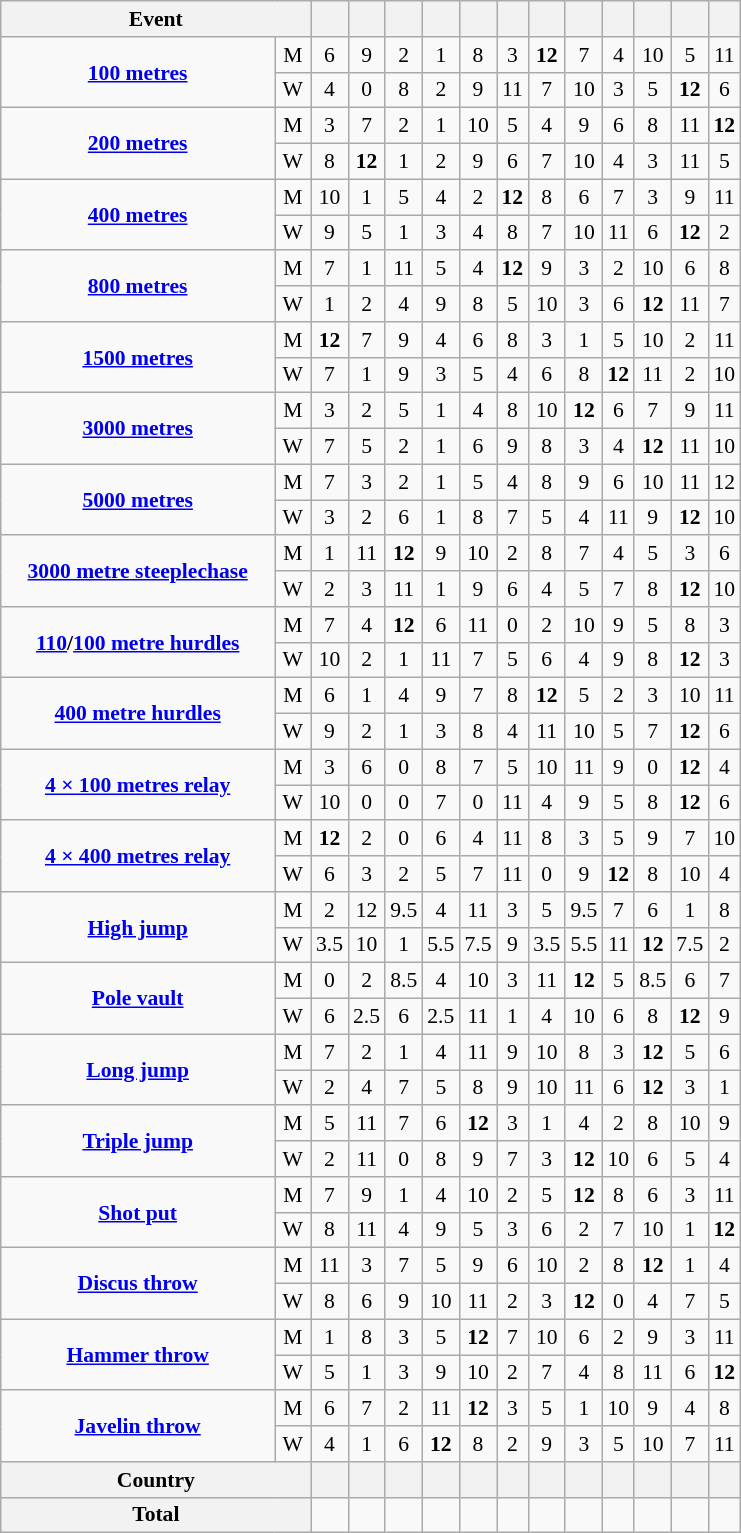<table class="wikitable" style="background-color: #f9f9f9; font-size: 90%; text-align: center">
<tr>
<th width=200 colspan=2>Event</th>
<th></th>
<th></th>
<th></th>
<th></th>
<th></th>
<th></th>
<th></th>
<th></th>
<th></th>
<th></th>
<th></th>
<th></th>
</tr>
<tr>
<td rowspan=2><strong><a href='#'>100 metres</a></strong></td>
<td>M</td>
<td>6</td>
<td>9</td>
<td>2</td>
<td>1</td>
<td>8</td>
<td>3</td>
<td><strong>12</strong></td>
<td>7</td>
<td>4</td>
<td>10</td>
<td>5</td>
<td>11</td>
</tr>
<tr>
<td>W</td>
<td>4</td>
<td>0</td>
<td>8</td>
<td>2</td>
<td>9</td>
<td>11</td>
<td>7</td>
<td>10</td>
<td>3</td>
<td>5</td>
<td><strong>12</strong></td>
<td>6</td>
</tr>
<tr>
<td rowspan=2><strong><a href='#'>200 metres</a></strong></td>
<td>M</td>
<td>3</td>
<td>7</td>
<td>2</td>
<td>1</td>
<td>10</td>
<td>5</td>
<td>4</td>
<td>9</td>
<td>6</td>
<td>8</td>
<td>11</td>
<td><strong>12</strong></td>
</tr>
<tr>
<td>W</td>
<td>8</td>
<td><strong>12</strong></td>
<td>1</td>
<td>2</td>
<td>9</td>
<td>6</td>
<td>7</td>
<td>10</td>
<td>4</td>
<td>3</td>
<td>11</td>
<td>5</td>
</tr>
<tr>
<td rowspan=2><strong><a href='#'>400 metres</a></strong></td>
<td>M</td>
<td>10</td>
<td>1</td>
<td>5</td>
<td>4</td>
<td>2</td>
<td><strong>12</strong></td>
<td>8</td>
<td>6</td>
<td>7</td>
<td>3</td>
<td>9</td>
<td>11</td>
</tr>
<tr>
<td>W</td>
<td>9</td>
<td>5</td>
<td>1</td>
<td>3</td>
<td>4</td>
<td>8</td>
<td>7</td>
<td>10</td>
<td>11</td>
<td>6</td>
<td><strong>12</strong></td>
<td>2</td>
</tr>
<tr>
<td rowspan=2><strong><a href='#'>800 metres</a></strong></td>
<td>M</td>
<td>7</td>
<td>1</td>
<td>11</td>
<td>5</td>
<td>4</td>
<td><strong>12</strong></td>
<td>9</td>
<td>3</td>
<td>2</td>
<td>10</td>
<td>6</td>
<td>8</td>
</tr>
<tr>
<td>W</td>
<td>1</td>
<td>2</td>
<td>4</td>
<td>9</td>
<td>8</td>
<td>5</td>
<td>10</td>
<td>3</td>
<td>6</td>
<td><strong>12</strong></td>
<td>11</td>
<td>7</td>
</tr>
<tr>
<td rowspan=2><strong><a href='#'>1500 metres</a></strong></td>
<td>M</td>
<td><strong>12</strong></td>
<td>7</td>
<td>9</td>
<td>4</td>
<td>6</td>
<td>8</td>
<td>3</td>
<td>1</td>
<td>5</td>
<td>10</td>
<td>2</td>
<td>11</td>
</tr>
<tr>
<td>W</td>
<td>7</td>
<td>1</td>
<td>9</td>
<td>3</td>
<td>5</td>
<td>4</td>
<td>6</td>
<td>8</td>
<td><strong>12</strong></td>
<td>11</td>
<td>2</td>
<td>10</td>
</tr>
<tr>
<td rowspan=2><strong><a href='#'>3000 metres</a></strong></td>
<td>M</td>
<td>3</td>
<td>2</td>
<td>5</td>
<td>1</td>
<td>4</td>
<td>8</td>
<td>10</td>
<td><strong>12</strong></td>
<td>6</td>
<td>7</td>
<td>9</td>
<td>11</td>
</tr>
<tr>
<td>W</td>
<td>7</td>
<td>5</td>
<td>2</td>
<td>1</td>
<td>6</td>
<td>9</td>
<td>8</td>
<td>3</td>
<td>4</td>
<td><strong>12</strong></td>
<td>11</td>
<td>10</td>
</tr>
<tr>
<td rowspan=2><strong><a href='#'>5000 metres</a></strong></td>
<td>M</td>
<td>7</td>
<td>3</td>
<td>2</td>
<td>1</td>
<td>5</td>
<td>4</td>
<td>8</td>
<td>9</td>
<td>6</td>
<td>10</td>
<td>11</td>
<td>12</td>
</tr>
<tr>
<td>W</td>
<td>3</td>
<td>2</td>
<td>6</td>
<td>1</td>
<td>8</td>
<td>7</td>
<td>5</td>
<td>4</td>
<td>11</td>
<td>9</td>
<td><strong>12</strong></td>
<td>10</td>
</tr>
<tr>
<td rowspan=2><strong><a href='#'>3000 metre steeplechase</a></strong></td>
<td>M</td>
<td>1</td>
<td>11</td>
<td><strong>12</strong></td>
<td>9</td>
<td>10</td>
<td>2</td>
<td>8</td>
<td>7</td>
<td>4</td>
<td>5</td>
<td>3</td>
<td>6</td>
</tr>
<tr>
<td>W</td>
<td>2</td>
<td>3</td>
<td>11</td>
<td>1</td>
<td>9</td>
<td>6</td>
<td>4</td>
<td>5</td>
<td>7</td>
<td>8</td>
<td><strong>12</strong></td>
<td>10</td>
</tr>
<tr>
<td rowspan=2><strong><a href='#'>110</a>/<a href='#'>100 metre hurdles</a></strong></td>
<td>M</td>
<td>7</td>
<td>4</td>
<td><strong>12</strong></td>
<td>6</td>
<td>11</td>
<td>0</td>
<td>2</td>
<td>10</td>
<td>9</td>
<td>5</td>
<td>8</td>
<td>3</td>
</tr>
<tr>
<td>W</td>
<td>10</td>
<td>2</td>
<td>1</td>
<td>11</td>
<td>7</td>
<td>5</td>
<td>6</td>
<td>4</td>
<td>9</td>
<td>8</td>
<td><strong>12</strong></td>
<td>3</td>
</tr>
<tr>
<td rowspan=2><strong><a href='#'>400 metre hurdles</a></strong></td>
<td>M</td>
<td>6</td>
<td>1</td>
<td>4</td>
<td>9</td>
<td>7</td>
<td>8</td>
<td><strong>12</strong></td>
<td>5</td>
<td>2</td>
<td>3</td>
<td>10</td>
<td>11</td>
</tr>
<tr>
<td>W</td>
<td>9</td>
<td>2</td>
<td>1</td>
<td>3</td>
<td>8</td>
<td>4</td>
<td>11</td>
<td>10</td>
<td>5</td>
<td>7</td>
<td><strong>12</strong></td>
<td>6</td>
</tr>
<tr>
<td rowspan=2><strong><a href='#'>4 × 100 metres relay</a></strong></td>
<td>M</td>
<td>3</td>
<td>6</td>
<td>0</td>
<td>8</td>
<td>7</td>
<td>5</td>
<td>10</td>
<td>11</td>
<td>9</td>
<td>0</td>
<td><strong>12</strong></td>
<td>4</td>
</tr>
<tr>
<td>W</td>
<td>10</td>
<td>0</td>
<td>0</td>
<td>7</td>
<td>0</td>
<td>11</td>
<td>4</td>
<td>9</td>
<td>5</td>
<td>8</td>
<td><strong>12</strong></td>
<td>6</td>
</tr>
<tr>
<td rowspan=2><strong><a href='#'>4 × 400 metres relay</a></strong></td>
<td>M</td>
<td><strong>12</strong></td>
<td>2</td>
<td>0</td>
<td>6</td>
<td>4</td>
<td>11</td>
<td>8</td>
<td>3</td>
<td>5</td>
<td>9</td>
<td>7</td>
<td>10</td>
</tr>
<tr>
<td>W</td>
<td>6</td>
<td>3</td>
<td>2</td>
<td>5</td>
<td>7</td>
<td>11</td>
<td>0</td>
<td>9</td>
<td><strong>12</strong></td>
<td>8</td>
<td>10</td>
<td>4</td>
</tr>
<tr>
<td rowspan=2><strong><a href='#'>High jump</a></strong></td>
<td>M</td>
<td>2</td>
<td>12</td>
<td>9.5</td>
<td>4</td>
<td>11</td>
<td>3</td>
<td>5</td>
<td>9.5</td>
<td>7</td>
<td>6</td>
<td>1</td>
<td>8</td>
</tr>
<tr>
<td>W</td>
<td>3.5</td>
<td>10</td>
<td>1</td>
<td>5.5</td>
<td>7.5</td>
<td>9</td>
<td>3.5</td>
<td>5.5</td>
<td>11</td>
<td><strong>12</strong></td>
<td>7.5</td>
<td>2</td>
</tr>
<tr>
<td rowspan=2><strong><a href='#'>Pole vault</a></strong></td>
<td>M</td>
<td>0</td>
<td>2</td>
<td>8.5</td>
<td>4</td>
<td>10</td>
<td>3</td>
<td>11</td>
<td><strong>12</strong></td>
<td>5</td>
<td>8.5</td>
<td>6</td>
<td>7</td>
</tr>
<tr>
<td>W</td>
<td>6</td>
<td>2.5</td>
<td>6</td>
<td>2.5</td>
<td>11</td>
<td>1</td>
<td>4</td>
<td>10</td>
<td>6</td>
<td>8</td>
<td><strong>12</strong></td>
<td>9</td>
</tr>
<tr>
<td rowspan=2><strong><a href='#'>Long jump</a></strong></td>
<td>M</td>
<td>7</td>
<td>2</td>
<td>1</td>
<td>4</td>
<td>11</td>
<td>9</td>
<td>10</td>
<td>8</td>
<td>3</td>
<td><strong>12</strong></td>
<td>5</td>
<td>6</td>
</tr>
<tr>
<td>W</td>
<td>2</td>
<td>4</td>
<td>7</td>
<td>5</td>
<td>8</td>
<td>9</td>
<td>10</td>
<td>11</td>
<td>6</td>
<td><strong>12</strong></td>
<td>3</td>
<td>1</td>
</tr>
<tr>
<td rowspan=2><strong><a href='#'>Triple jump</a></strong></td>
<td>M</td>
<td>5</td>
<td>11</td>
<td>7</td>
<td>6</td>
<td><strong>12</strong></td>
<td>3</td>
<td>1</td>
<td>4</td>
<td>2</td>
<td>8</td>
<td>10</td>
<td>9</td>
</tr>
<tr>
<td>W</td>
<td>2</td>
<td>11</td>
<td>0</td>
<td>8</td>
<td>9</td>
<td>7</td>
<td>3</td>
<td><strong>12</strong></td>
<td>10</td>
<td>6</td>
<td>5</td>
<td>4</td>
</tr>
<tr>
<td rowspan=2><strong><a href='#'>Shot put</a></strong></td>
<td>M</td>
<td>7</td>
<td>9</td>
<td>1</td>
<td>4</td>
<td>10</td>
<td>2</td>
<td>5</td>
<td><strong>12</strong></td>
<td>8</td>
<td>6</td>
<td>3</td>
<td>11</td>
</tr>
<tr>
<td>W</td>
<td>8</td>
<td>11</td>
<td>4</td>
<td>9</td>
<td>5</td>
<td>3</td>
<td>6</td>
<td>2</td>
<td>7</td>
<td>10</td>
<td>1</td>
<td><strong>12</strong></td>
</tr>
<tr>
<td rowspan=2><strong><a href='#'>Discus throw</a></strong></td>
<td>M</td>
<td>11</td>
<td>3</td>
<td>7</td>
<td>5</td>
<td>9</td>
<td>6</td>
<td>10</td>
<td>2</td>
<td>8</td>
<td><strong>12</strong></td>
<td>1</td>
<td>4</td>
</tr>
<tr>
<td>W</td>
<td>8</td>
<td>6</td>
<td>9</td>
<td>10</td>
<td>11</td>
<td>2</td>
<td>3</td>
<td><strong>12</strong></td>
<td>0</td>
<td>4</td>
<td>7</td>
<td>5</td>
</tr>
<tr>
<td rowspan=2><strong><a href='#'>Hammer throw</a></strong></td>
<td>M</td>
<td>1</td>
<td>8</td>
<td>3</td>
<td>5</td>
<td><strong>12</strong></td>
<td>7</td>
<td>10</td>
<td>6</td>
<td>2</td>
<td>9</td>
<td>3</td>
<td>11</td>
</tr>
<tr>
<td>W</td>
<td>5</td>
<td>1</td>
<td>3</td>
<td>9</td>
<td>10</td>
<td>2</td>
<td>7</td>
<td>4</td>
<td>8</td>
<td>11</td>
<td>6</td>
<td><strong>12</strong></td>
</tr>
<tr>
<td rowspan=2><strong><a href='#'>Javelin throw</a></strong></td>
<td>M</td>
<td>6</td>
<td>7</td>
<td>2</td>
<td>11</td>
<td><strong>12</strong></td>
<td>3</td>
<td>5</td>
<td>1</td>
<td>10</td>
<td>9</td>
<td>4</td>
<td>8</td>
</tr>
<tr>
<td>W</td>
<td>4</td>
<td>1</td>
<td>6</td>
<td><strong>12</strong></td>
<td>8</td>
<td>2</td>
<td>9</td>
<td>3</td>
<td>5</td>
<td>10</td>
<td>7</td>
<td>11</td>
</tr>
<tr>
<th colspan=2>Country</th>
<th></th>
<th></th>
<th></th>
<th></th>
<th></th>
<th></th>
<th></th>
<th></th>
<th></th>
<th></th>
<th></th>
<th></th>
</tr>
<tr>
<th colspan=2>Total</th>
<td></td>
<td></td>
<td></td>
<td></td>
<td></td>
<td></td>
<td></td>
<td></td>
<td></td>
<td></td>
<td></td>
<td></td>
</tr>
</table>
